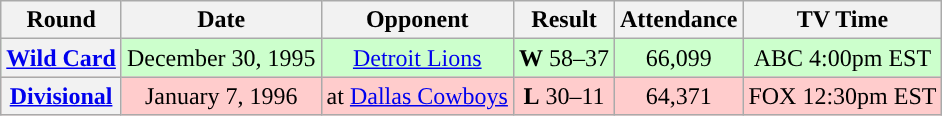<table class="wikitable" style="text-align:center">
<tr>
<th>Round</th>
<th>Date</th>
<th>Opponent</th>
<th>Result</th>
<th>Attendance</th>
<th>TV Time</th>
</tr>
<tr style="background: #cfc">
<th><a href='#'>Wild Card</a></th>
<td>December 30, 1995</td>
<td><a href='#'>Detroit Lions</a></td>
<td><strong>W</strong> 58–37</td>
<td>66,099</td>
<td>ABC 4:00pm EST</td>
</tr>
<tr style="background: #fcc">
<th><a href='#'>Divisional</a></th>
<td>January 7, 1996</td>
<td>at <a href='#'>Dallas Cowboys</a></td>
<td><strong>L</strong> 30–11</td>
<td>64,371</td>
<td>FOX 12:30pm EST</td>
</tr>
</table>
